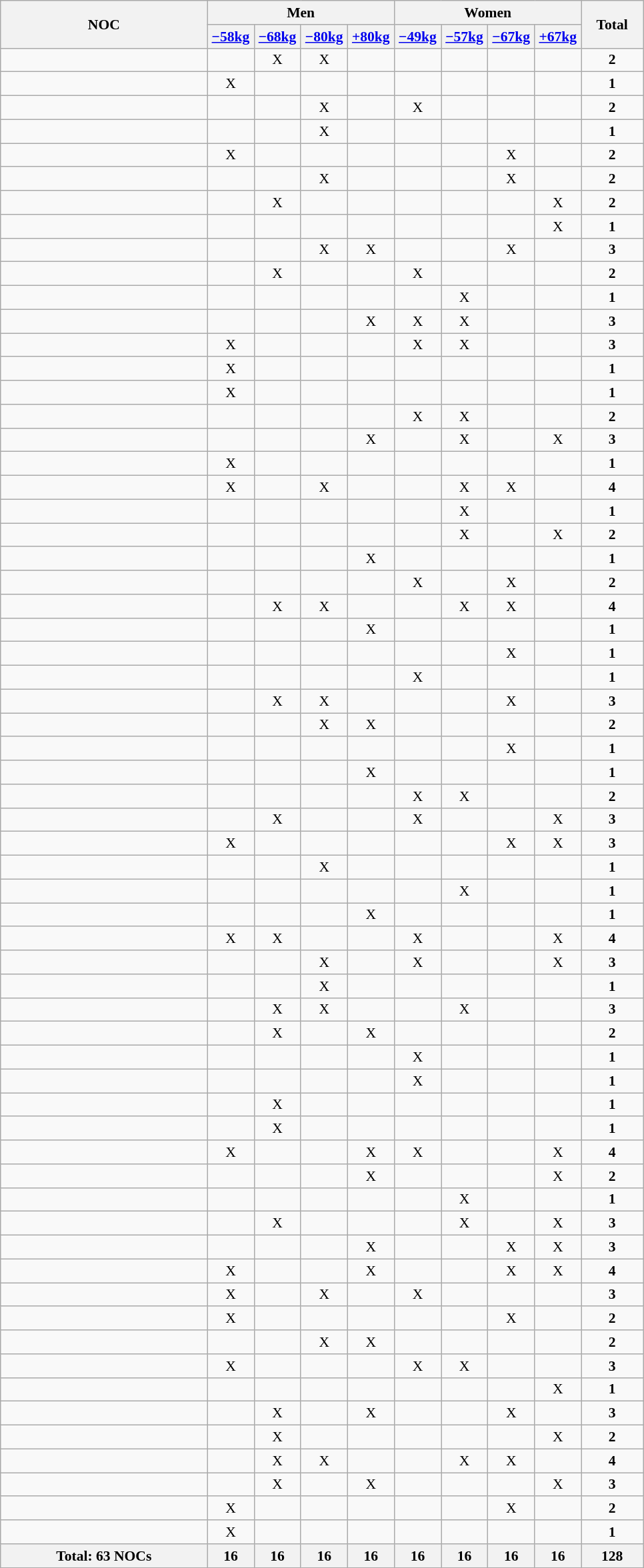<table class="wikitable" style="text-align:center; font-size:90%">
<tr>
<th rowspan="2" width=200 style="text-align:center;">NOC</th>
<th colspan="4">Men</th>
<th colspan="4">Women</th>
<th width=55 rowspan="2">Total</th>
</tr>
<tr>
<th width=40><a href='#'>−58kg</a></th>
<th width=40><a href='#'>−68kg</a></th>
<th width=40><a href='#'>−80kg</a></th>
<th width=40><a href='#'>+80kg</a></th>
<th width=40><a href='#'>−49kg</a></th>
<th width=40><a href='#'>−57kg</a></th>
<th width=40><a href='#'>−67kg</a></th>
<th width=40><a href='#'>+67kg</a></th>
</tr>
<tr>
<td style="text-align:left;"></td>
<td></td>
<td>X</td>
<td>X</td>
<td></td>
<td></td>
<td></td>
<td></td>
<td></td>
<td><strong>2</strong></td>
</tr>
<tr>
<td style="text-align:left;"></td>
<td>X</td>
<td></td>
<td></td>
<td></td>
<td></td>
<td></td>
<td></td>
<td></td>
<td><strong>1</strong></td>
</tr>
<tr>
<td style="text-align:left;"></td>
<td></td>
<td></td>
<td>X</td>
<td></td>
<td>X</td>
<td></td>
<td></td>
<td></td>
<td><strong>2</strong></td>
</tr>
<tr>
<td style="text-align:left;"></td>
<td></td>
<td></td>
<td>X</td>
<td></td>
<td></td>
<td></td>
<td></td>
<td></td>
<td><strong>1</strong></td>
</tr>
<tr>
<td style="text-align:left;"></td>
<td>X</td>
<td></td>
<td></td>
<td></td>
<td></td>
<td></td>
<td>X</td>
<td></td>
<td><strong>2</strong></td>
</tr>
<tr>
<td style="text-align:left;"></td>
<td></td>
<td></td>
<td>X</td>
<td></td>
<td></td>
<td></td>
<td>X</td>
<td></td>
<td><strong>2</strong></td>
</tr>
<tr>
<td style="text-align:left;"></td>
<td></td>
<td>X</td>
<td></td>
<td></td>
<td></td>
<td></td>
<td></td>
<td>X</td>
<td><strong>2</strong></td>
</tr>
<tr>
<td style="text-align:left;"></td>
<td></td>
<td></td>
<td></td>
<td></td>
<td></td>
<td></td>
<td></td>
<td>X</td>
<td><strong>1</strong></td>
</tr>
<tr>
<td style="text-align:left;"></td>
<td></td>
<td></td>
<td>X</td>
<td>X</td>
<td></td>
<td></td>
<td>X</td>
<td></td>
<td><strong>3</strong></td>
</tr>
<tr>
<td style="text-align:left;"></td>
<td></td>
<td>X</td>
<td></td>
<td></td>
<td>X</td>
<td></td>
<td></td>
<td></td>
<td><strong>2</strong></td>
</tr>
<tr>
<td style="text-align:left;"></td>
<td></td>
<td></td>
<td></td>
<td></td>
<td></td>
<td>X</td>
<td></td>
<td></td>
<td><strong>1</strong></td>
</tr>
<tr>
<td style="text-align:left;"></td>
<td></td>
<td></td>
<td></td>
<td>X</td>
<td>X</td>
<td>X</td>
<td></td>
<td></td>
<td><strong>3</strong></td>
</tr>
<tr>
<td style="text-align:left;"></td>
<td>X</td>
<td></td>
<td></td>
<td></td>
<td>X</td>
<td>X</td>
<td></td>
<td></td>
<td><strong>3</strong></td>
</tr>
<tr>
<td style="text-align:left;"></td>
<td>X</td>
<td></td>
<td></td>
<td></td>
<td></td>
<td></td>
<td></td>
<td></td>
<td><strong>1</strong></td>
</tr>
<tr>
<td style="text-align:left;"></td>
<td>X</td>
<td></td>
<td></td>
<td></td>
<td></td>
<td></td>
<td></td>
<td></td>
<td><strong>1</strong></td>
</tr>
<tr>
<td style="text-align:left;"></td>
<td></td>
<td></td>
<td></td>
<td></td>
<td>X</td>
<td>X</td>
<td></td>
<td></td>
<td><strong>2</strong></td>
</tr>
<tr>
<td style="text-align:left;"></td>
<td></td>
<td></td>
<td></td>
<td>X</td>
<td></td>
<td>X</td>
<td></td>
<td>X</td>
<td><strong>3</strong></td>
</tr>
<tr>
<td style="text-align:left;"></td>
<td>X</td>
<td></td>
<td></td>
<td></td>
<td></td>
<td></td>
<td></td>
<td></td>
<td><strong>1</strong></td>
</tr>
<tr>
<td style="text-align:left;"></td>
<td>X</td>
<td></td>
<td>X</td>
<td></td>
<td></td>
<td>X</td>
<td>X</td>
<td></td>
<td><strong>4</strong></td>
</tr>
<tr>
<td style="text-align:left;"></td>
<td></td>
<td></td>
<td></td>
<td></td>
<td></td>
<td>X</td>
<td></td>
<td></td>
<td><strong>1</strong></td>
</tr>
<tr>
<td style="text-align:left;"></td>
<td></td>
<td></td>
<td></td>
<td></td>
<td></td>
<td>X</td>
<td></td>
<td>X</td>
<td><strong>2</strong></td>
</tr>
<tr>
<td style="text-align:left;"></td>
<td></td>
<td></td>
<td></td>
<td>X</td>
<td></td>
<td></td>
<td></td>
<td></td>
<td><strong>1</strong></td>
</tr>
<tr>
<td style="text-align:left;"></td>
<td></td>
<td></td>
<td></td>
<td></td>
<td>X</td>
<td></td>
<td>X</td>
<td></td>
<td><strong>2</strong></td>
</tr>
<tr>
<td style="text-align:left;"></td>
<td></td>
<td>X</td>
<td>X</td>
<td></td>
<td></td>
<td>X</td>
<td>X</td>
<td></td>
<td><strong>4</strong></td>
</tr>
<tr>
<td style="text-align:left;"></td>
<td></td>
<td></td>
<td></td>
<td>X</td>
<td></td>
<td></td>
<td></td>
<td></td>
<td><strong>1</strong></td>
</tr>
<tr>
<td style="text-align:left;"></td>
<td></td>
<td></td>
<td></td>
<td></td>
<td></td>
<td></td>
<td>X</td>
<td></td>
<td><strong>1</strong></td>
</tr>
<tr>
<td style="text-align:left;"></td>
<td></td>
<td></td>
<td></td>
<td></td>
<td>X</td>
<td></td>
<td></td>
<td></td>
<td><strong>1</strong></td>
</tr>
<tr>
<td style="text-align:left;"></td>
<td></td>
<td>X</td>
<td>X</td>
<td></td>
<td></td>
<td></td>
<td>X</td>
<td></td>
<td><strong>3</strong></td>
</tr>
<tr>
<td style="text-align:left;"></td>
<td></td>
<td></td>
<td>X</td>
<td>X</td>
<td></td>
<td></td>
<td></td>
<td></td>
<td><strong>2</strong></td>
</tr>
<tr>
<td style="text-align:left;"></td>
<td></td>
<td></td>
<td></td>
<td></td>
<td></td>
<td></td>
<td>X</td>
<td></td>
<td><strong>1</strong></td>
</tr>
<tr>
<td style="text-align:left;"></td>
<td></td>
<td></td>
<td></td>
<td>X</td>
<td></td>
<td></td>
<td></td>
<td></td>
<td><strong>1</strong></td>
</tr>
<tr>
<td style="text-align:left;"></td>
<td></td>
<td></td>
<td></td>
<td></td>
<td>X</td>
<td>X</td>
<td></td>
<td></td>
<td><strong>2</strong></td>
</tr>
<tr>
<td style="text-align:left;"></td>
<td></td>
<td>X</td>
<td></td>
<td></td>
<td>X</td>
<td></td>
<td></td>
<td>X</td>
<td><strong>3</strong></td>
</tr>
<tr>
<td style="text-align:left;"></td>
<td>X</td>
<td></td>
<td></td>
<td></td>
<td></td>
<td></td>
<td>X</td>
<td>X</td>
<td><strong>3</strong></td>
</tr>
<tr>
<td style="text-align:left;"></td>
<td></td>
<td></td>
<td>X</td>
<td></td>
<td></td>
<td></td>
<td></td>
<td></td>
<td><strong>1</strong></td>
</tr>
<tr>
<td style="text-align:left;"></td>
<td></td>
<td></td>
<td></td>
<td></td>
<td></td>
<td>X</td>
<td></td>
<td></td>
<td><strong>1</strong></td>
</tr>
<tr>
<td style="text-align:left;"></td>
<td></td>
<td></td>
<td></td>
<td>X</td>
<td></td>
<td></td>
<td></td>
<td></td>
<td><strong>1</strong></td>
</tr>
<tr>
<td style="text-align:left;"></td>
<td>X</td>
<td>X</td>
<td></td>
<td></td>
<td>X</td>
<td></td>
<td></td>
<td>X</td>
<td><strong>4</strong></td>
</tr>
<tr>
<td style="text-align:left;"></td>
<td></td>
<td></td>
<td>X</td>
<td></td>
<td>X</td>
<td></td>
<td></td>
<td>X</td>
<td><strong>3</strong></td>
</tr>
<tr>
<td style="text-align:left;"></td>
<td></td>
<td></td>
<td>X</td>
<td></td>
<td></td>
<td></td>
<td></td>
<td></td>
<td><strong>1</strong></td>
</tr>
<tr>
<td style="text-align:left;"></td>
<td></td>
<td>X</td>
<td>X</td>
<td></td>
<td></td>
<td>X</td>
<td></td>
<td></td>
<td><strong>3</strong></td>
</tr>
<tr>
<td style="text-align:left;"></td>
<td></td>
<td>X</td>
<td></td>
<td>X</td>
<td></td>
<td></td>
<td></td>
<td></td>
<td><strong>2</strong></td>
</tr>
<tr>
<td style="text-align:left;"></td>
<td></td>
<td></td>
<td></td>
<td></td>
<td>X</td>
<td></td>
<td></td>
<td></td>
<td><strong>1</strong></td>
</tr>
<tr>
<td style="text-align:left;"></td>
<td></td>
<td></td>
<td></td>
<td></td>
<td>X</td>
<td></td>
<td></td>
<td></td>
<td><strong>1</strong></td>
</tr>
<tr>
<td style="text-align:left;"></td>
<td></td>
<td>X</td>
<td></td>
<td></td>
<td></td>
<td></td>
<td></td>
<td></td>
<td><strong>1</strong></td>
</tr>
<tr>
<td style="text-align:left;"></td>
<td></td>
<td>X</td>
<td></td>
<td></td>
<td></td>
<td></td>
<td></td>
<td></td>
<td><strong>1</strong></td>
</tr>
<tr>
<td style="text-align:left;"></td>
<td>X</td>
<td></td>
<td></td>
<td>X</td>
<td>X</td>
<td></td>
<td></td>
<td>X</td>
<td><strong>4</strong></td>
</tr>
<tr>
<td style="text-align:left;"></td>
<td></td>
<td></td>
<td></td>
<td>X</td>
<td></td>
<td></td>
<td></td>
<td>X</td>
<td><strong>2</strong></td>
</tr>
<tr>
<td style="text-align:left;"></td>
<td></td>
<td></td>
<td></td>
<td></td>
<td></td>
<td>X</td>
<td></td>
<td></td>
<td><strong>1</strong></td>
</tr>
<tr>
<td style="text-align:left;"></td>
<td></td>
<td>X</td>
<td></td>
<td></td>
<td></td>
<td>X</td>
<td></td>
<td>X</td>
<td><strong>3</strong></td>
</tr>
<tr>
<td style="text-align:left;"></td>
<td></td>
<td></td>
<td></td>
<td>X</td>
<td></td>
<td></td>
<td>X</td>
<td>X</td>
<td><strong>3</strong></td>
</tr>
<tr>
<td style="text-align:left;"></td>
<td>X</td>
<td></td>
<td></td>
<td>X</td>
<td></td>
<td></td>
<td>X</td>
<td>X</td>
<td><strong>4</strong></td>
</tr>
<tr>
<td style="text-align:left;"></td>
<td>X</td>
<td></td>
<td>X</td>
<td></td>
<td>X</td>
<td></td>
<td></td>
<td></td>
<td><strong>3</strong></td>
</tr>
<tr>
<td style="text-align:left;"></td>
<td>X</td>
<td></td>
<td></td>
<td></td>
<td></td>
<td></td>
<td>X</td>
<td></td>
<td><strong>2</strong></td>
</tr>
<tr>
<td style="text-align:left;"></td>
<td></td>
<td></td>
<td>X</td>
<td>X</td>
<td></td>
<td></td>
<td></td>
<td></td>
<td><strong>2</strong></td>
</tr>
<tr>
<td style="text-align:left;"></td>
<td>X</td>
<td></td>
<td></td>
<td></td>
<td>X</td>
<td>X</td>
<td></td>
<td></td>
<td><strong>3</strong></td>
</tr>
<tr>
<td style="text-align:left;"></td>
<td></td>
<td></td>
<td></td>
<td></td>
<td></td>
<td></td>
<td></td>
<td>X</td>
<td><strong>1</strong></td>
</tr>
<tr>
<td style="text-align:left;"></td>
<td></td>
<td>X</td>
<td></td>
<td>X</td>
<td></td>
<td></td>
<td>X</td>
<td></td>
<td><strong>3</strong></td>
</tr>
<tr>
<td style="text-align:left;"></td>
<td></td>
<td>X</td>
<td></td>
<td></td>
<td></td>
<td></td>
<td></td>
<td>X</td>
<td><strong>2</strong></td>
</tr>
<tr>
<td style="text-align:left;"></td>
<td></td>
<td>X</td>
<td>X</td>
<td></td>
<td></td>
<td>X</td>
<td>X</td>
<td></td>
<td><strong>4</strong></td>
</tr>
<tr>
<td style="text-align:left;"></td>
<td></td>
<td>X</td>
<td></td>
<td>X</td>
<td></td>
<td></td>
<td></td>
<td>X</td>
<td><strong>3</strong></td>
</tr>
<tr>
<td style="text-align:left;"></td>
<td>X</td>
<td></td>
<td></td>
<td></td>
<td></td>
<td></td>
<td>X</td>
<td></td>
<td><strong>2</strong></td>
</tr>
<tr>
<td style="text-align:left;"></td>
<td>X</td>
<td></td>
<td></td>
<td></td>
<td></td>
<td></td>
<td></td>
<td></td>
<td><strong>1</strong></td>
</tr>
<tr>
<th>Total: 63 NOCs</th>
<th>16</th>
<th>16</th>
<th>16</th>
<th>16</th>
<th>16</th>
<th>16</th>
<th>16</th>
<th>16</th>
<th>128</th>
</tr>
</table>
